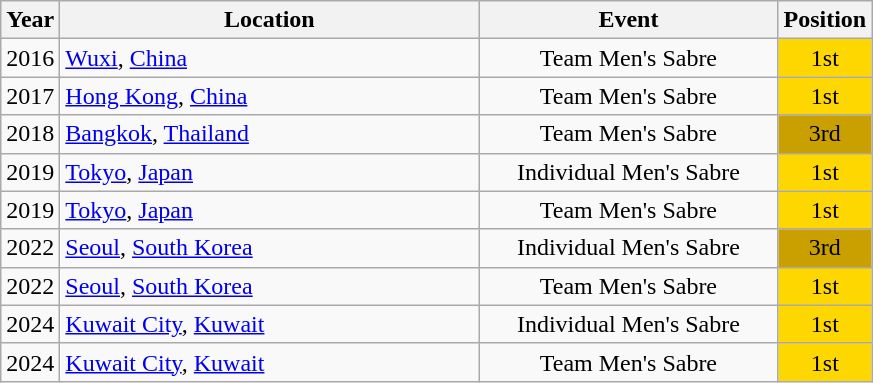<table class="wikitable" style="text-align:center;">
<tr>
<th>Year</th>
<th style="width:17em">Location</th>
<th style="width:12em">Event</th>
<th>Position</th>
</tr>
<tr>
<td>2016</td>
<td rowspan="1" align="left"> <a href='#'>Wuxi</a>, <a href='#'>China</a></td>
<td>Team Men's Sabre</td>
<td bgcolor="gold">1st</td>
</tr>
<tr>
<td>2017</td>
<td rowspan="1" align="left"> <a href='#'>Hong Kong</a>, <a href='#'>China</a></td>
<td>Team Men's Sabre</td>
<td bgcolor="gold">1st</td>
</tr>
<tr>
<td>2018</td>
<td rowspan="1" align="left"> <a href='#'>Bangkok</a>, <a href='#'>Thailand</a></td>
<td>Team Men's Sabre</td>
<td bgcolor="caramel">3rd</td>
</tr>
<tr>
<td>2019</td>
<td rowspan="1" align="left"> <a href='#'>Tokyo</a>, <a href='#'>Japan</a></td>
<td>Individual Men's Sabre</td>
<td bgcolor="gold">1st</td>
</tr>
<tr>
<td>2019</td>
<td rowspan="1" align="left"> <a href='#'>Tokyo</a>, <a href='#'>Japan</a></td>
<td>Team Men's Sabre</td>
<td bgcolor="gold">1st</td>
</tr>
<tr>
<td>2022</td>
<td rowspan="1" align="left"> <a href='#'>Seoul</a>, <a href='#'>South Korea</a></td>
<td>Individual Men's Sabre</td>
<td bgcolor="caramel">3rd</td>
</tr>
<tr>
<td>2022</td>
<td rowspan="1" align="left"> <a href='#'>Seoul</a>, <a href='#'>South Korea</a></td>
<td>Team Men's Sabre</td>
<td bgcolor="gold">1st</td>
</tr>
<tr>
<td>2024</td>
<td rowspan="1" align="left"> <a href='#'>Kuwait City</a>, <a href='#'>Kuwait</a></td>
<td>Individual Men's Sabre</td>
<td bgcolor="gold">1st</td>
</tr>
<tr>
<td>2024</td>
<td align="left"> <a href='#'>Kuwait City</a>, <a href='#'>Kuwait</a></td>
<td>Team Men's Sabre</td>
<td bgcolor="gold">1st</td>
</tr>
</table>
